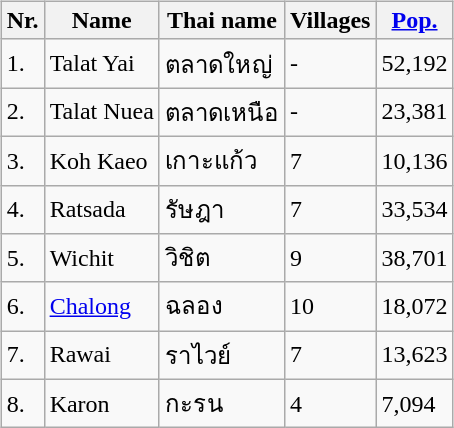<table>
<tr valign=middle>
<td><br><table class="wikitable">
<tr>
<th>Nr.</th>
<th>Name</th>
<th>Thai name</th>
<th>Villages</th>
<th><a href='#'>Pop.</a></th>
</tr>
<tr>
<td>1.</td>
<td>Talat Yai</td>
<td>ตลาดใหญ่</td>
<td>-</td>
<td>52,192</td>
</tr>
<tr>
<td>2.</td>
<td>Talat Nuea</td>
<td>ตลาดเหนือ</td>
<td>-</td>
<td>23,381</td>
</tr>
<tr>
<td>3.</td>
<td>Koh Kaeo</td>
<td>เกาะแก้ว</td>
<td>7</td>
<td>10,136</td>
</tr>
<tr>
<td>4.</td>
<td>Ratsada</td>
<td>รัษฎา</td>
<td>7</td>
<td>33,534</td>
</tr>
<tr>
<td>5.</td>
<td>Wichit</td>
<td>วิชิต</td>
<td>9</td>
<td>38,701</td>
</tr>
<tr>
<td>6.</td>
<td><a href='#'>Chalong</a></td>
<td>ฉลอง</td>
<td>10</td>
<td>18,072</td>
</tr>
<tr>
<td>7.</td>
<td>Rawai</td>
<td>ราไวย์</td>
<td>7</td>
<td>13,623</td>
</tr>
<tr>
<td>8.</td>
<td>Karon</td>
<td>กะรน</td>
<td>4</td>
<td>7,094</td>
</tr>
</table>
</td>
<td></td>
</tr>
</table>
